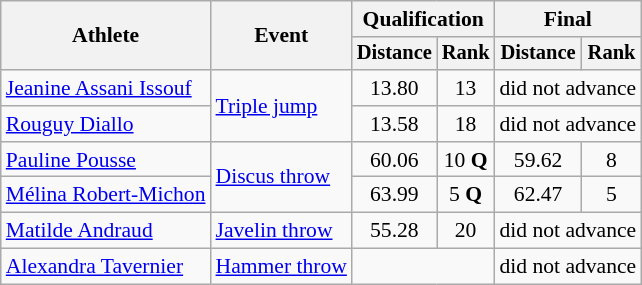<table class="wikitable" style="font-size:90%">
<tr>
<th rowspan=2>Athlete</th>
<th rowspan=2>Event</th>
<th colspan=2>Qualification</th>
<th colspan=2>Final</th>
</tr>
<tr style="font-size:95%">
<th>Distance</th>
<th>Rank</th>
<th>Distance</th>
<th>Rank</th>
</tr>
<tr align=center>
<td align=left><a href='#'>Jeanine Assani Issouf</a></td>
<td style="text-align:left;" rowspan=2><a href='#'>Triple jump</a></td>
<td>13.80</td>
<td>13</td>
<td colspan=2>did not advance</td>
</tr>
<tr align=center>
<td align=left><a href='#'>Rouguy Diallo</a></td>
<td>13.58</td>
<td>18</td>
<td colspan=2>did not advance</td>
</tr>
<tr align=center>
<td align=left><a href='#'>Pauline Pousse</a></td>
<td style="text-align:left;" rowspan=2><a href='#'>Discus throw</a></td>
<td>60.06</td>
<td>10 <strong>Q</strong></td>
<td>59.62</td>
<td>8</td>
</tr>
<tr align=center>
<td align=left><a href='#'>Mélina Robert-Michon</a></td>
<td>63.99</td>
<td>5 <strong>Q</strong></td>
<td>62.47</td>
<td>5</td>
</tr>
<tr align=center>
<td align=left><a href='#'>Matilde Andraud</a></td>
<td style="text-align:left;"><a href='#'>Javelin throw</a></td>
<td>55.28</td>
<td>20</td>
<td colspan=2>did not advance</td>
</tr>
<tr align=center>
<td align=left><a href='#'>Alexandra Tavernier</a></td>
<td style="text-align:left;"><a href='#'>Hammer throw</a></td>
<td colspan=2></td>
<td colspan=2>did not advance</td>
</tr>
</table>
